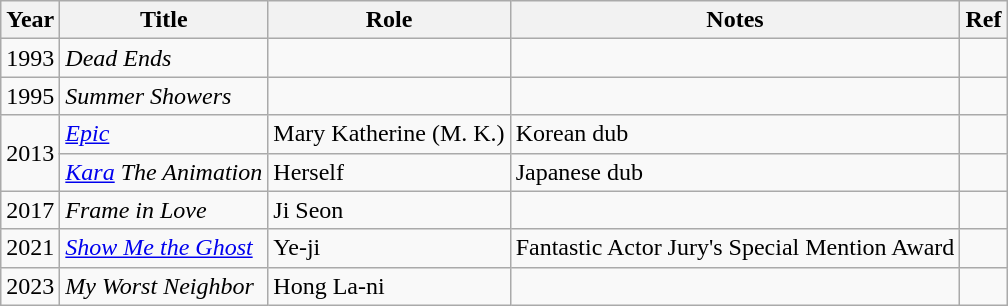<table class="wikitable">
<tr>
<th>Year</th>
<th>Title</th>
<th>Role</th>
<th>Notes</th>
<th>Ref</th>
</tr>
<tr>
<td>1993</td>
<td><em>Dead Ends</em></td>
<td></td>
<td></td>
<td></td>
</tr>
<tr>
<td>1995</td>
<td><em>Summer Showers</em></td>
<td></td>
<td></td>
<td></td>
</tr>
<tr>
<td rowspan=2>2013</td>
<td><em><a href='#'>Epic</a></em></td>
<td>Mary Katherine (M. K.)</td>
<td>Korean dub</td>
<td></td>
</tr>
<tr>
<td><em><a href='#'>Kara</a> The Animation</em></td>
<td>Herself</td>
<td>Japanese dub</td>
<td></td>
</tr>
<tr>
<td>2017</td>
<td><em>Frame in Love</em></td>
<td>Ji Seon</td>
<td></td>
<td></td>
</tr>
<tr>
<td>2021</td>
<td><em><a href='#'>Show Me the Ghost</a></em></td>
<td>Ye-ji</td>
<td>Fantastic Actor Jury's Special Mention Award</td>
<td></td>
</tr>
<tr>
<td>2023</td>
<td><em>My Worst Neighbor</em></td>
<td>Hong La-ni</td>
<td></td>
<td></td>
</tr>
</table>
